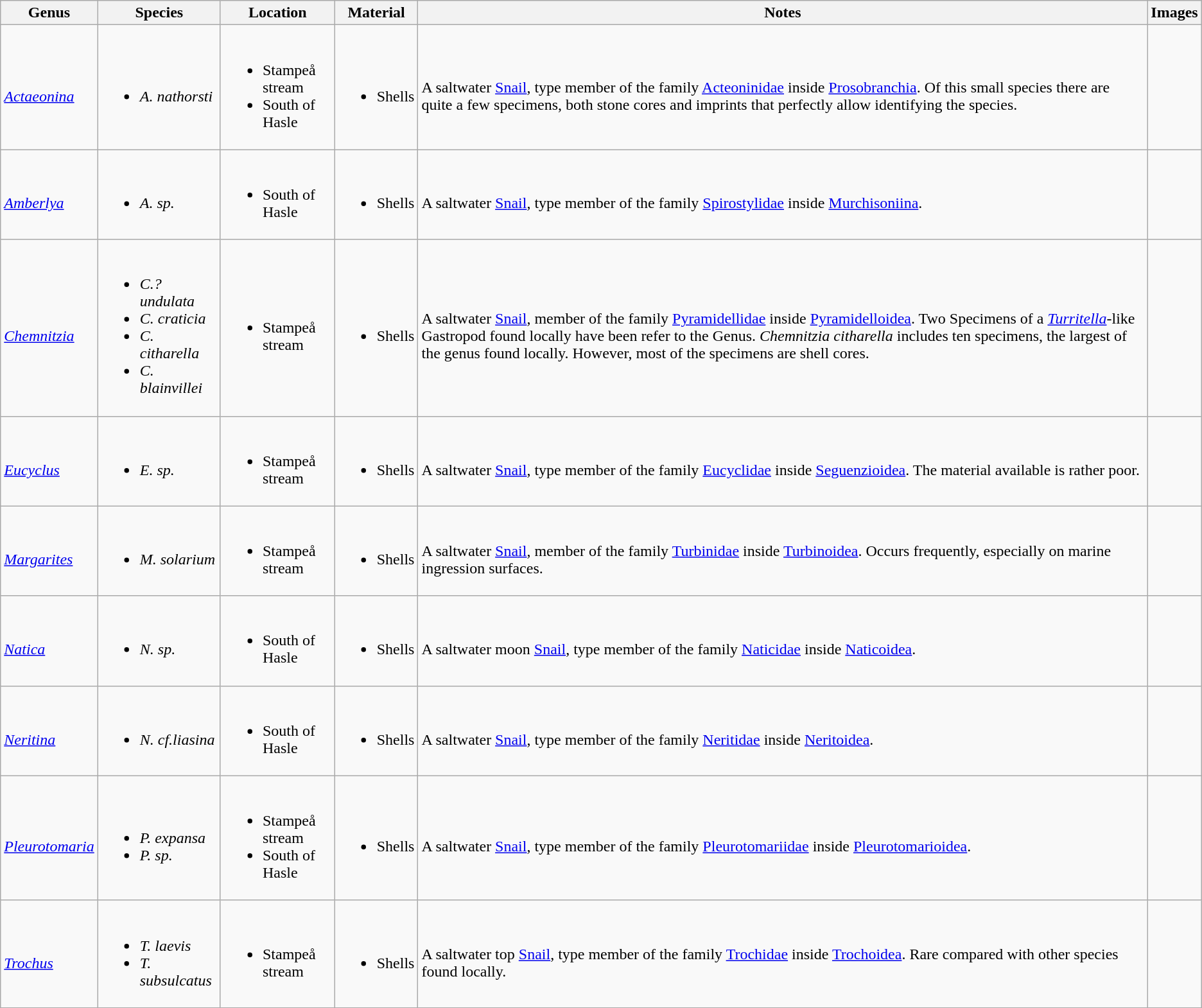<table class="wikitable" align="center">
<tr>
<th>Genus</th>
<th>Species</th>
<th>Location</th>
<th>Material</th>
<th>Notes</th>
<th>Images</th>
</tr>
<tr>
<td><br><em><a href='#'>Actaeonina</a></em></td>
<td><br><ul><li><em>A. nathorsti</em></li></ul></td>
<td><br><ul><li>Stampeå stream</li><li>South of Hasle</li></ul></td>
<td><br><ul><li>Shells</li></ul></td>
<td><br>A saltwater <a href='#'>Snail</a>, type member of the family <a href='#'>Acteoninidae</a> inside <a href='#'>Prosobranchia</a>. Of this small species there are quite a few specimens, both stone cores and imprints that perfectly allow identifying the species.</td>
<td></td>
</tr>
<tr>
<td><br><em><a href='#'>Amberlya</a></em></td>
<td><br><ul><li><em>A. sp.</em></li></ul></td>
<td><br><ul><li>South of Hasle</li></ul></td>
<td><br><ul><li>Shells</li></ul></td>
<td><br>A saltwater <a href='#'>Snail</a>, type member of the family <a href='#'>Spirostylidae</a> inside <a href='#'>Murchisoniina</a>.</td>
<td></td>
</tr>
<tr>
<td><br><em><a href='#'>Chemnitzia</a></em></td>
<td><br><ul><li><em>C.? undulata</em></li><li><em>C. craticia</em></li><li><em>C. citharella</em></li><li><em>C. blainvillei</em></li></ul></td>
<td><br><ul><li>Stampeå stream</li></ul></td>
<td><br><ul><li>Shells</li></ul></td>
<td><br>A saltwater <a href='#'>Snail</a>, member of the family <a href='#'>Pyramidellidae</a> inside <a href='#'>Pyramidelloidea</a>. Two Specimens of a <em><a href='#'>Turritella</a></em>-like Gastropod found locally have been refer to the Genus. <em>Chemnitzia citharella</em> includes ten specimens, the largest of the genus found locally. However, most of the specimens are shell cores.</td>
<td><br></td>
</tr>
<tr>
<td><br><em><a href='#'>Eucyclus</a></em></td>
<td><br><ul><li><em>E. sp.</em></li></ul></td>
<td><br><ul><li>Stampeå stream</li></ul></td>
<td><br><ul><li>Shells</li></ul></td>
<td><br>A saltwater <a href='#'>Snail</a>, type member of the family <a href='#'>Eucyclidae</a> inside <a href='#'>Seguenzioidea</a>.  The material available is rather poor.</td>
<td></td>
</tr>
<tr>
<td><br><em><a href='#'>Margarites</a></em></td>
<td><br><ul><li><em>M. solarium</em></li></ul></td>
<td><br><ul><li>Stampeå stream</li></ul></td>
<td><br><ul><li>Shells</li></ul></td>
<td><br>A saltwater <a href='#'>Snail</a>, member of the family <a href='#'>Turbinidae</a> inside <a href='#'>Turbinoidea</a>. Occurs frequently, especially on marine ingression surfaces.</td>
<td></td>
</tr>
<tr>
<td><br><em><a href='#'>Natica</a></em></td>
<td><br><ul><li><em>N. sp.</em></li></ul></td>
<td><br><ul><li>South of Hasle</li></ul></td>
<td><br><ul><li>Shells</li></ul></td>
<td><br>A saltwater moon <a href='#'>Snail</a>, type member of the family <a href='#'>Naticidae</a> inside <a href='#'>Naticoidea</a>.</td>
<td><br></td>
</tr>
<tr>
<td><br><em><a href='#'>Neritina</a></em></td>
<td><br><ul><li><em>N. cf.liasina</em></li></ul></td>
<td><br><ul><li>South of Hasle</li></ul></td>
<td><br><ul><li>Shells</li></ul></td>
<td><br>A saltwater <a href='#'>Snail</a>, type member of the family <a href='#'>Neritidae</a> inside <a href='#'>Neritoidea</a>.</td>
<td><br></td>
</tr>
<tr>
<td><br><em><a href='#'>Pleurotomaria</a></em></td>
<td><br><ul><li><em>P. expansa</em></li><li><em>P. sp.</em></li></ul></td>
<td><br><ul><li>Stampeå stream</li><li>South of Hasle</li></ul></td>
<td><br><ul><li>Shells</li></ul></td>
<td><br>A saltwater <a href='#'>Snail</a>, type member of the family <a href='#'>Pleurotomariidae</a> inside <a href='#'>Pleurotomarioidea</a>.</td>
<td><br></td>
</tr>
<tr>
<td><br><em><a href='#'>Trochus</a></em></td>
<td><br><ul><li><em>T. laevis</em></li><li><em>T. subsulcatus</em></li></ul></td>
<td><br><ul><li>Stampeå stream</li></ul></td>
<td><br><ul><li>Shells</li></ul></td>
<td><br>A saltwater top <a href='#'>Snail</a>, type member of the family <a href='#'>Trochidae</a> inside <a href='#'>Trochoidea</a>. Rare compared with other species found locally.</td>
<td></td>
</tr>
<tr>
</tr>
</table>
